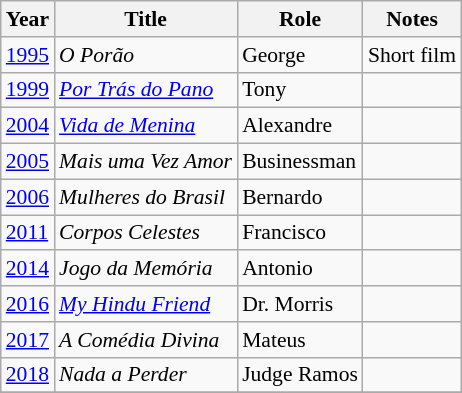<table class="wikitable" style="font-size: 90%;">
<tr>
<th>Year</th>
<th>Title</th>
<th>Role</th>
<th>Notes</th>
</tr>
<tr>
<td><a href='#'>1995</a></td>
<td><em>O Porão</em></td>
<td>George</td>
<td>Short film</td>
</tr>
<tr>
<td><a href='#'>1999</a></td>
<td><em><a href='#'>Por Trás do Pano</a></em></td>
<td>Tony</td>
<td></td>
</tr>
<tr>
<td><a href='#'>2004</a></td>
<td><em><a href='#'>Vida de Menina</a></em></td>
<td>Alexandre</td>
<td></td>
</tr>
<tr>
<td><a href='#'>2005</a></td>
<td><em>Mais uma Vez Amor</em></td>
<td>Businessman</td>
<td></td>
</tr>
<tr>
<td><a href='#'>2006</a></td>
<td><em>Mulheres do Brasil</em></td>
<td>Bernardo</td>
<td></td>
</tr>
<tr>
<td><a href='#'>2011</a></td>
<td><em>Corpos Celestes</em></td>
<td>Francisco</td>
<td></td>
</tr>
<tr>
<td><a href='#'>2014</a></td>
<td><em>Jogo da Memória </em></td>
<td>Antonio</td>
<td></td>
</tr>
<tr>
<td><a href='#'>2016</a></td>
<td><em><a href='#'>My Hindu Friend</a></em></td>
<td>Dr. Morris</td>
<td></td>
</tr>
<tr>
<td><a href='#'>2017</a></td>
<td><em>A Comédia Divina</em></td>
<td>Mateus</td>
<td></td>
</tr>
<tr>
<td><a href='#'>2018</a></td>
<td><em>Nada a Perder</em></td>
<td>Judge Ramos</td>
<td></td>
</tr>
<tr>
</tr>
</table>
